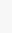<table border="0" cellpadding="2" cellspacing="2" align="center">
<tr>
<td width="50%" style="background:#f6f6f6;"><br></td>
</tr>
</table>
